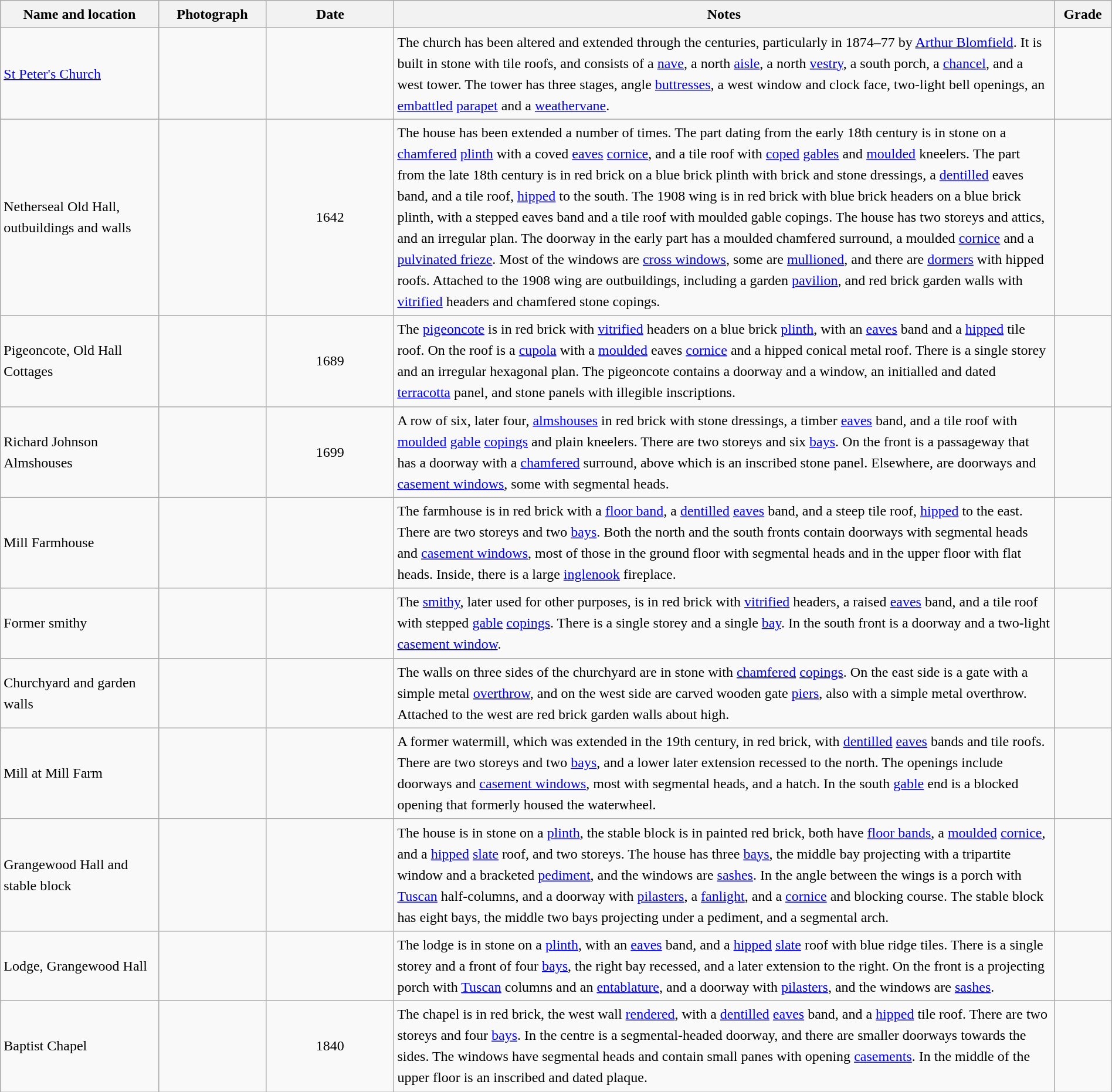<table class="wikitable sortable plainrowheaders" style="width:100%; border:0; text-align:left; line-height:150%;">
<tr>
<th scope="col"  style="width:150px">Name and location</th>
<th scope="col"  style="width:100px" class="unsortable">Photograph</th>
<th scope="col"  style="width:120px">Date</th>
<th scope="col"  style="width:650px" class="unsortable">Notes</th>
<th scope="col"  style="width:50px">Grade</th>
</tr>
<tr>
<td><a href='#'>St Peter's Church</a><br><small></small></td>
<td></td>
<td align="center"></td>
<td>The church has been altered and extended through the centuries, particularly in 1874–77 by <a href='#'>Arthur Blomfield</a>.  It is built in stone with tile roofs, and consists of a <a href='#'>nave</a>, a north <a href='#'>aisle</a>, a north <a href='#'>vestry</a>, a south porch, a <a href='#'>chancel</a>, and a west tower.  The tower has three stages, angle <a href='#'>buttresses</a>, a west window and clock face, two-light bell openings, an <a href='#'>embattled</a> <a href='#'>parapet</a> and a <a href='#'>weathervane</a>.</td>
<td align="center" ></td>
</tr>
<tr>
<td>Netherseal Old Hall, outbuildings and walls<br><small></small></td>
<td></td>
<td align="center">1642</td>
<td>The house has been extended a number of times.  The part dating from the early 18th century is in stone on a <a href='#'>chamfered</a> <a href='#'>plinth</a> with a coved <a href='#'>eaves</a> <a href='#'>cornice</a>, and a tile roof with <a href='#'>coped</a> <a href='#'>gables</a> and <a href='#'>moulded</a> kneelers.  The part from the late 18th century is in red brick on a blue brick plinth with brick and stone dressings, a <a href='#'>dentilled</a> eaves band, and a tile roof, <a href='#'>hipped</a> to the south.  The 1908 wing is in red brick with blue brick headers on a blue brick plinth, with a stepped eaves band and a tile roof with moulded gable copings.  The house has two storeys and attics, and an irregular plan.  The doorway in the early part has a moulded chamfered surround, a moulded <a href='#'>cornice</a> and a <a href='#'>pulvinated frieze</a>.  Most of the windows are <a href='#'>cross windows</a>, some are <a href='#'>mullioned</a>, and there are <a href='#'>dormers</a> with hipped roofs.  Attached to the 1908 wing are outbuildings, including a garden <a href='#'>pavilion</a>, and red brick garden walls with <a href='#'>vitrified</a> headers and chamfered stone copings.</td>
<td align="center" ></td>
</tr>
<tr>
<td>Pigeoncote, Old Hall Cottages<br><small></small></td>
<td></td>
<td align="center">1689</td>
<td>The <a href='#'>pigeoncote</a> is in red brick with <a href='#'>vitrified</a> headers on a blue brick <a href='#'>plinth</a>, with an <a href='#'>eaves</a> band and a <a href='#'>hipped</a> tile roof.  On the roof is a <a href='#'>cupola</a> with a <a href='#'>moulded</a> eaves <a href='#'>cornice</a> and a hipped conical metal roof.  There is a single storey and an irregular hexagonal plan.  The pigeoncote contains a doorway and a window, an initialled and dated <a href='#'>terracotta</a> panel, and stone panels with illegible inscriptions.</td>
<td align="center" ></td>
</tr>
<tr>
<td>Richard Johnson Almshouses<br><small></small></td>
<td></td>
<td align="center">1699</td>
<td>A row of six, later four, <a href='#'>almshouses</a> in red brick with stone dressings, a timber <a href='#'>eaves</a> band, and a tile roof with <a href='#'>moulded</a> <a href='#'>gable</a> <a href='#'>copings</a> and plain kneelers.  There are two storeys and six <a href='#'>bays</a>.  On the front is a passageway that has a doorway with a <a href='#'>chamfered</a> surround, above which is an inscribed stone panel.  Elsewhere, are doorways and <a href='#'>casement windows</a>, some with segmental heads.</td>
<td align="center" ></td>
</tr>
<tr>
<td>Mill Farmhouse<br><small></small></td>
<td></td>
<td align="center"></td>
<td>The farmhouse is in red brick with a <a href='#'>floor band</a>, a <a href='#'>dentilled</a> <a href='#'>eaves</a> band, and a steep tile roof, <a href='#'>hipped</a> to the east.  There are two storeys and two <a href='#'>bays</a>.  Both the north and the south fronts contain doorways with segmental heads and <a href='#'>casement windows</a>, most of those in the ground floor with segmental heads and in the upper floor with flat heads.  Inside, there is a large <a href='#'>inglenook</a> fireplace.</td>
<td align="center" ></td>
</tr>
<tr>
<td>Former smithy<br><small></small></td>
<td></td>
<td align="center"></td>
<td>The <a href='#'>smithy</a>, later used for other purposes, is in red brick with <a href='#'>vitrified</a> headers, a raised <a href='#'>eaves</a> band, and a tile roof with stepped <a href='#'>gable</a> <a href='#'>copings</a>.  There is a single storey and a single <a href='#'>bay</a>.  In the south front is a doorway and a two-light <a href='#'>casement window</a>.</td>
<td align="center" ></td>
</tr>
<tr>
<td>Churchyard and garden walls<br><small></small></td>
<td></td>
<td align="center"></td>
<td>The walls on three sides of the churchyard are in stone with <a href='#'>chamfered</a> <a href='#'>copings</a>.  On the east side is a gate with a simple metal <a href='#'>overthrow</a>, and on the west side are carved wooden gate <a href='#'>piers</a>, also with a simple metal overthrow.  Attached to the west are red brick garden walls about  high.</td>
<td align="center" ></td>
</tr>
<tr>
<td>Mill at Mill Farm<br><small></small></td>
<td></td>
<td align="center"></td>
<td>A former watermill, which was extended in the 19th century, in red brick, with <a href='#'>dentilled</a> <a href='#'>eaves</a> bands and tile roofs.  There are two storeys and two <a href='#'>bays</a>, and a lower later extension recessed to the north.  The openings include doorways and <a href='#'>casement windows</a>, most with segmental heads, and a hatch.  In the south <a href='#'>gable</a> end is a blocked opening that formerly housed the waterwheel.</td>
<td align="center" ></td>
</tr>
<tr>
<td>Grangewood Hall and stable block<br><small></small></td>
<td></td>
<td align="center"></td>
<td>The house is in stone on a <a href='#'>plinth</a>, the stable block is in painted red brick, both have <a href='#'>floor bands</a>, a <a href='#'>moulded</a> <a href='#'>cornice</a>, and a <a href='#'>hipped</a> <a href='#'>slate</a> roof, and two storeys.  The house has three <a href='#'>bays</a>, the middle bay projecting with a tripartite window and a bracketed <a href='#'>pediment</a>, and the windows are <a href='#'>sashes</a>.  In the angle between the wings is a porch with <a href='#'>Tuscan</a> half-columns, and a doorway with <a href='#'>pilasters</a>, a <a href='#'>fanlight</a>, and a <a href='#'>cornice</a> and blocking course.  The stable block has eight bays, the middle two bays projecting under a pediment, and a segmental arch.</td>
<td align="center" ></td>
</tr>
<tr>
<td>Lodge, Grangewood Hall<br><small></small></td>
<td></td>
<td align="center"></td>
<td>The lodge is in stone on a <a href='#'>plinth</a>, with an <a href='#'>eaves</a> band, and a <a href='#'>hipped</a> <a href='#'>slate</a> roof with blue ridge tiles.  There is a single storey and a front of four <a href='#'>bays</a>, the right bay recessed, and a later extension to the right.  On the front is a projecting porch with <a href='#'>Tuscan</a> columns and an <a href='#'>entablature</a>, and a doorway with <a href='#'>pilasters</a>, and the windows are <a href='#'>sashes</a>.</td>
<td align="center" ></td>
</tr>
<tr>
<td>Baptist Chapel<br><small></small></td>
<td></td>
<td align="center">1840</td>
<td>The chapel is in red brick, the west wall <a href='#'>rendered</a>, with a <a href='#'>dentilled</a> <a href='#'>eaves</a> band, and a <a href='#'>hipped</a> tile roof.  There are two storeys and four <a href='#'>bays</a>.  In the centre is a segmental-headed doorway, and there are smaller doorways towards the sides.  The windows have segmental heads and contain small panes with opening <a href='#'>casements</a>.  In the middle of the upper floor is an inscribed and dated plaque.</td>
<td align="center" ></td>
</tr>
<tr>
</tr>
</table>
